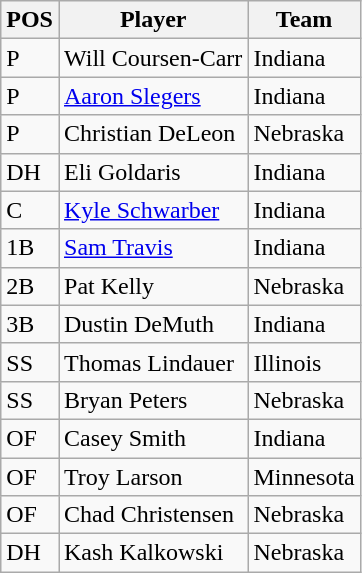<table class=wikitable>
<tr>
<th>POS</th>
<th>Player</th>
<th>Team</th>
</tr>
<tr>
<td>P</td>
<td>Will Coursen-Carr</td>
<td>Indiana</td>
</tr>
<tr>
<td>P</td>
<td><a href='#'>Aaron Slegers</a></td>
<td>Indiana</td>
</tr>
<tr>
<td>P</td>
<td>Christian DeLeon</td>
<td>Nebraska</td>
</tr>
<tr>
<td>DH</td>
<td>Eli Goldaris</td>
<td>Indiana</td>
</tr>
<tr>
<td>C</td>
<td><a href='#'>Kyle Schwarber</a></td>
<td>Indiana</td>
</tr>
<tr>
<td>1B</td>
<td><a href='#'>Sam Travis</a></td>
<td>Indiana</td>
</tr>
<tr>
<td>2B</td>
<td>Pat Kelly</td>
<td>Nebraska</td>
</tr>
<tr>
<td>3B</td>
<td>Dustin DeMuth</td>
<td>Indiana</td>
</tr>
<tr>
<td>SS</td>
<td>Thomas Lindauer</td>
<td>Illinois</td>
</tr>
<tr>
<td>SS</td>
<td>Bryan Peters</td>
<td>Nebraska</td>
</tr>
<tr>
<td>OF</td>
<td>Casey Smith</td>
<td>Indiana</td>
</tr>
<tr>
<td>OF</td>
<td>Troy Larson</td>
<td>Minnesota</td>
</tr>
<tr>
<td>OF</td>
<td>Chad Christensen</td>
<td>Nebraska</td>
</tr>
<tr>
<td>DH</td>
<td>Kash Kalkowski</td>
<td>Nebraska</td>
</tr>
</table>
